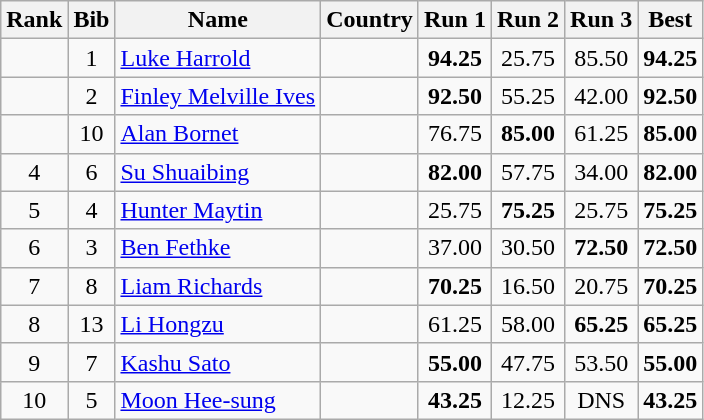<table class="wikitable sortable" style="text-align:center">
<tr>
<th>Rank</th>
<th>Bib</th>
<th>Name</th>
<th>Country</th>
<th>Run 1</th>
<th>Run 2</th>
<th>Run 3</th>
<th>Best</th>
</tr>
<tr>
<td></td>
<td>1</td>
<td align=left><a href='#'>Luke Harrold</a></td>
<td align=left></td>
<td><strong>94.25</strong></td>
<td>25.75</td>
<td>85.50</td>
<td><strong>94.25</strong></td>
</tr>
<tr>
<td></td>
<td>2</td>
<td align=left><a href='#'>Finley Melville Ives</a></td>
<td align=left></td>
<td><strong>92.50</strong></td>
<td>55.25</td>
<td>42.00</td>
<td><strong>92.50</strong></td>
</tr>
<tr>
<td></td>
<td>10</td>
<td align=left><a href='#'>Alan Bornet</a></td>
<td align=left></td>
<td>76.75</td>
<td><strong>85.00</strong></td>
<td>61.25</td>
<td><strong>85.00</strong></td>
</tr>
<tr>
<td>4</td>
<td>6</td>
<td align=left><a href='#'>Su Shuaibing</a></td>
<td align=left></td>
<td><strong>82.00</strong></td>
<td>57.75</td>
<td>34.00</td>
<td><strong>82.00</strong></td>
</tr>
<tr>
<td>5</td>
<td>4</td>
<td align=left><a href='#'>Hunter Maytin</a></td>
<td align=left></td>
<td>25.75</td>
<td><strong>75.25</strong></td>
<td>25.75</td>
<td><strong>75.25</strong></td>
</tr>
<tr>
<td>6</td>
<td>3</td>
<td align=left><a href='#'>Ben Fethke</a></td>
<td align=left></td>
<td>37.00</td>
<td>30.50</td>
<td><strong>72.50</strong></td>
<td><strong>72.50</strong></td>
</tr>
<tr>
<td>7</td>
<td>8</td>
<td align=left><a href='#'>Liam Richards</a></td>
<td align=left></td>
<td><strong>70.25</strong></td>
<td>16.50</td>
<td>20.75</td>
<td><strong>70.25</strong></td>
</tr>
<tr>
<td>8</td>
<td>13</td>
<td align=left><a href='#'>Li Hongzu</a></td>
<td align=left></td>
<td>61.25</td>
<td>58.00</td>
<td><strong>65.25</strong></td>
<td><strong>65.25</strong></td>
</tr>
<tr>
<td>9</td>
<td>7</td>
<td align=left><a href='#'>Kashu Sato</a></td>
<td align=left></td>
<td><strong>55.00</strong></td>
<td>47.75</td>
<td>53.50</td>
<td><strong>55.00</strong></td>
</tr>
<tr>
<td>10</td>
<td>5</td>
<td align=left><a href='#'>Moon Hee-sung</a></td>
<td align=left></td>
<td><strong>43.25</strong></td>
<td>12.25</td>
<td>DNS</td>
<td><strong>43.25</strong></td>
</tr>
</table>
